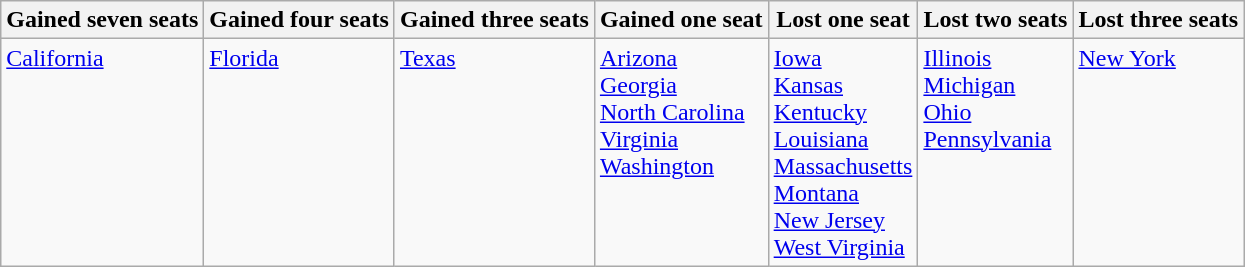<table class="wikitable">
<tr style="vertical-align:bottom;">
<th>Gained seven seats</th>
<th>Gained four seats</th>
<th>Gained three seats</th>
<th>Gained one seat</th>
<th>Lost one seat</th>
<th>Lost two seats</th>
<th>Lost three seats</th>
</tr>
<tr style="vertical-align:top;">
<td><a href='#'>California</a></td>
<td><a href='#'>Florida</a></td>
<td><a href='#'>Texas</a></td>
<td><a href='#'>Arizona</a><br><a href='#'>Georgia</a><br><a href='#'>North Carolina</a><br><a href='#'>Virginia</a><br><a href='#'>Washington</a></td>
<td><a href='#'>Iowa</a><br><a href='#'>Kansas</a><br><a href='#'>Kentucky</a><br><a href='#'>Louisiana</a><br><a href='#'>Massachusetts</a><br><a href='#'>Montana</a><br><a href='#'>New Jersey</a><br><a href='#'>West Virginia</a></td>
<td><a href='#'>Illinois</a><br><a href='#'>Michigan</a><br><a href='#'>Ohio</a><br><a href='#'>Pennsylvania</a></td>
<td><a href='#'>New York</a></td>
</tr>
</table>
